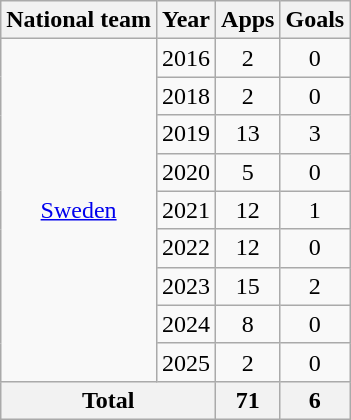<table class="wikitable" style="text-align:center">
<tr>
<th>National team</th>
<th>Year</th>
<th>Apps</th>
<th>Goals</th>
</tr>
<tr>
<td rowspan="9"><a href='#'>Sweden</a></td>
<td>2016</td>
<td>2</td>
<td>0</td>
</tr>
<tr>
<td>2018</td>
<td>2</td>
<td>0</td>
</tr>
<tr>
<td>2019</td>
<td>13</td>
<td>3</td>
</tr>
<tr>
<td>2020</td>
<td>5</td>
<td>0</td>
</tr>
<tr>
<td>2021</td>
<td>12</td>
<td>1</td>
</tr>
<tr>
<td>2022</td>
<td>12</td>
<td>0</td>
</tr>
<tr>
<td>2023</td>
<td>15</td>
<td>2</td>
</tr>
<tr>
<td>2024</td>
<td>8</td>
<td>0</td>
</tr>
<tr>
<td>2025</td>
<td>2</td>
<td>0</td>
</tr>
<tr>
<th colspan="2">Total</th>
<th>71</th>
<th>6</th>
</tr>
</table>
